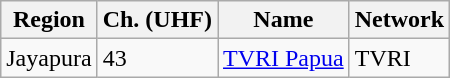<table class="wikitable">
<tr>
<th>Region</th>
<th>Ch. (UHF)</th>
<th>Name</th>
<th>Network</th>
</tr>
<tr>
<td>Jayapura</td>
<td>43</td>
<td><a href='#'>TVRI Papua</a></td>
<td>TVRI</td>
</tr>
</table>
